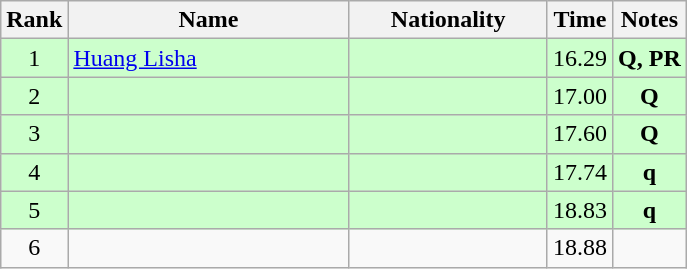<table class="wikitable sortable" style="text-align:center">
<tr>
<th>Rank</th>
<th style="width:180px">Name</th>
<th style="width:125px">Nationality</th>
<th>Time</th>
<th>Notes</th>
</tr>
<tr style="background:#cfc;">
<td>1</td>
<td style="text-align:left;"><a href='#'>Huang Lisha</a></td>
<td style="text-align:left;"></td>
<td>16.29</td>
<td><strong>Q, PR</strong></td>
</tr>
<tr style="background:#cfc;">
<td>2</td>
<td style="text-align:left;"></td>
<td style="text-align:left;"></td>
<td>17.00</td>
<td><strong>Q</strong></td>
</tr>
<tr style="background:#cfc;">
<td>3</td>
<td style="text-align:left;"></td>
<td style="text-align:left;"></td>
<td>17.60</td>
<td><strong>Q</strong></td>
</tr>
<tr style="background:#cfc;">
<td>4</td>
<td style="text-align:left;"></td>
<td style="text-align:left;"></td>
<td>17.74</td>
<td><strong>q</strong></td>
</tr>
<tr style="background:#cfc;">
<td>5</td>
<td style="text-align:left;"></td>
<td style="text-align:left;"></td>
<td>18.83</td>
<td><strong>q</strong></td>
</tr>
<tr>
<td>6</td>
<td style="text-align:left;"></td>
<td style="text-align:left;"></td>
<td>18.88</td>
<td></td>
</tr>
</table>
